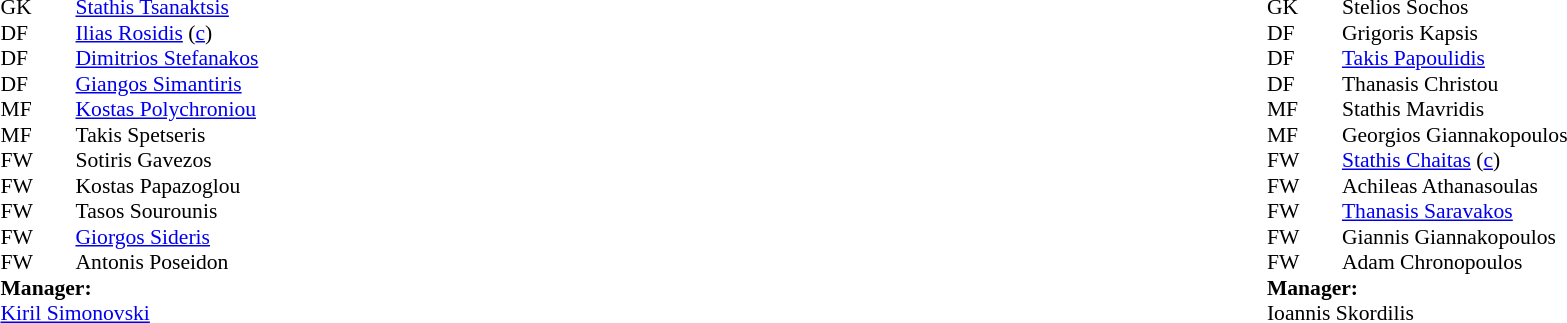<table width="100%">
<tr>
<td valign="top" width="50%"><br><table style="font-size: 90%" cellspacing="0" cellpadding="0">
<tr>
<th width="25"></th>
<th width="25"></th>
</tr>
<tr>
<td>GK</td>
<td></td>
<td> <a href='#'>Stathis Tsanaktsis</a></td>
</tr>
<tr>
<td>DF</td>
<td></td>
<td> <a href='#'>Ilias Rosidis</a> (<a href='#'>c</a>)</td>
</tr>
<tr>
<td>DF</td>
<td></td>
<td> <a href='#'>Dimitrios Stefanakos</a></td>
</tr>
<tr>
<td>DF</td>
<td></td>
<td> <a href='#'>Giangos Simantiris</a></td>
</tr>
<tr>
<td>MF</td>
<td></td>
<td> <a href='#'>Kostas Polychroniou</a></td>
</tr>
<tr>
<td>MF</td>
<td></td>
<td> Takis Spetseris</td>
</tr>
<tr>
<td>FW</td>
<td></td>
<td> Sotiris Gavezos</td>
</tr>
<tr>
<td>FW</td>
<td></td>
<td> Kostas Papazoglou</td>
</tr>
<tr>
<td>FW</td>
<td></td>
<td> Tasos Sourounis</td>
</tr>
<tr>
<td>FW</td>
<td></td>
<td> <a href='#'>Giorgos Sideris</a></td>
</tr>
<tr>
<td>FW</td>
<td></td>
<td> Antonis Poseidon</td>
</tr>
<tr>
<td colspan=4><strong>Manager:</strong></td>
</tr>
<tr>
<td colspan="4"> <a href='#'>Kiril Simonovski</a></td>
</tr>
</table>
</td>
<td valign="top" width="50%"><br><table style="font-size: 90%" cellspacing="0" cellpadding="0" align="center">
<tr>
<th width="25"></th>
<th width="25"></th>
</tr>
<tr>
<td>GK</td>
<td></td>
<td> Stelios Sochos</td>
</tr>
<tr>
<td>DF</td>
<td></td>
<td> Grigoris Kapsis</td>
</tr>
<tr>
<td>DF</td>
<td></td>
<td> <a href='#'>Takis Papoulidis</a></td>
</tr>
<tr>
<td>DF</td>
<td></td>
<td> Thanasis Christou</td>
</tr>
<tr>
<td>MF</td>
<td></td>
<td> Stathis Mavridis</td>
</tr>
<tr>
<td>MF</td>
<td></td>
<td> Georgios Giannakopoulos</td>
</tr>
<tr>
<td>FW</td>
<td></td>
<td> <a href='#'>Stathis Chaitas</a> (<a href='#'>c</a>)</td>
</tr>
<tr>
<td>FW</td>
<td></td>
<td> Achileas Athanasoulas</td>
</tr>
<tr>
<td>FW</td>
<td></td>
<td> <a href='#'>Thanasis Saravakos</a></td>
</tr>
<tr>
<td>FW</td>
<td></td>
<td> Giannis Giannakopoulos</td>
</tr>
<tr>
<td>FW</td>
<td></td>
<td> Adam Chronopoulos</td>
</tr>
<tr>
<td colspan=4><strong>Manager:</strong></td>
</tr>
<tr>
<td colspan="4"> Ioannis Skordilis</td>
</tr>
</table>
</td>
</tr>
</table>
